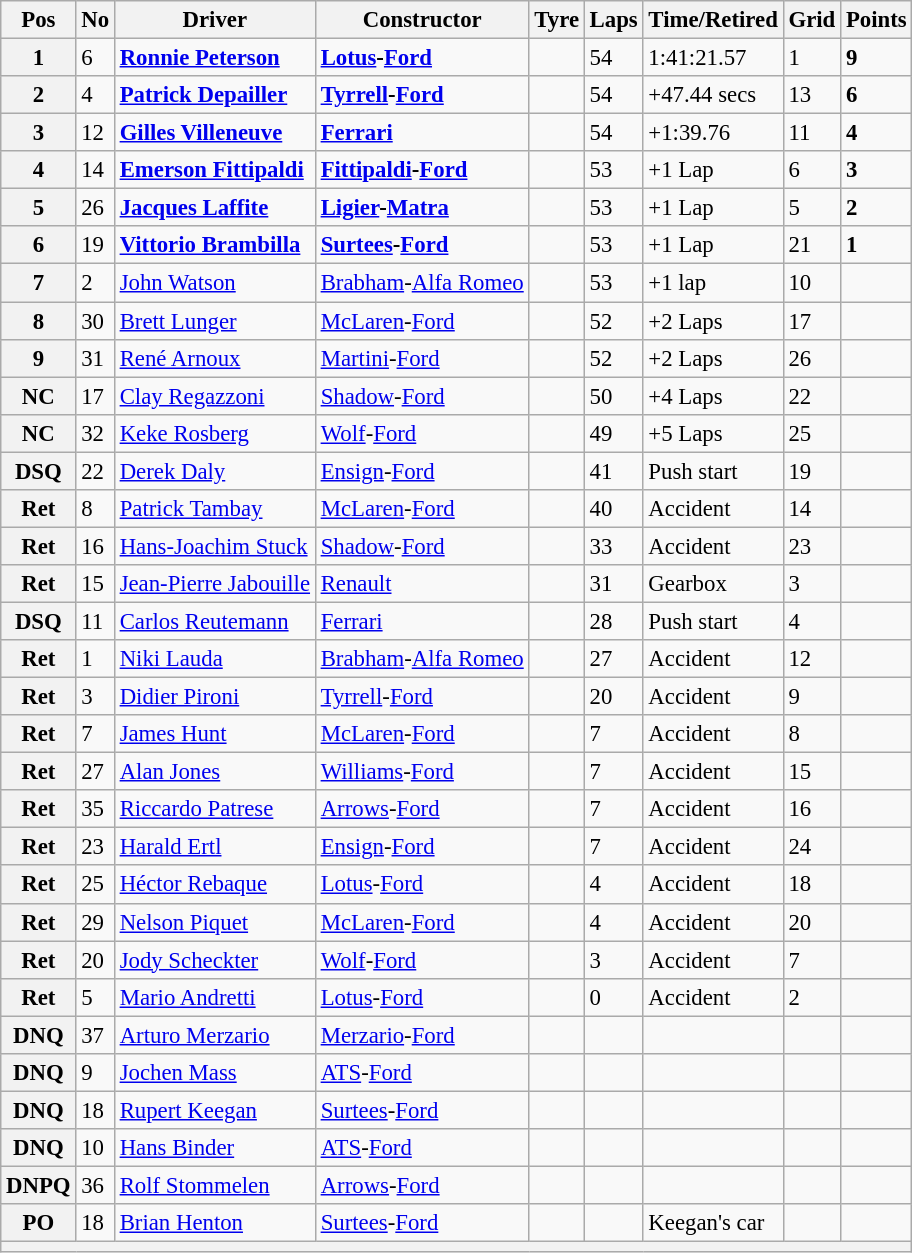<table class="wikitable" style="font-size: 95%;">
<tr>
<th>Pos</th>
<th>No</th>
<th>Driver</th>
<th>Constructor</th>
<th>Tyre</th>
<th>Laps</th>
<th>Time/Retired</th>
<th>Grid</th>
<th>Points</th>
</tr>
<tr>
<th>1</th>
<td>6</td>
<td> <strong><a href='#'>Ronnie Peterson</a></strong></td>
<td><strong><a href='#'>Lotus</a>-<a href='#'>Ford</a></strong></td>
<td></td>
<td>54</td>
<td>1:41:21.57</td>
<td>1</td>
<td><strong>9</strong></td>
</tr>
<tr>
<th>2</th>
<td>4</td>
<td> <strong><a href='#'>Patrick Depailler</a></strong></td>
<td><strong><a href='#'>Tyrrell</a>-<a href='#'>Ford</a></strong></td>
<td></td>
<td>54</td>
<td>+47.44 secs</td>
<td>13</td>
<td><strong>6</strong></td>
</tr>
<tr>
<th>3</th>
<td>12</td>
<td> <strong><a href='#'>Gilles Villeneuve</a></strong></td>
<td><strong><a href='#'>Ferrari</a></strong></td>
<td></td>
<td>54</td>
<td>+1:39.76</td>
<td>11</td>
<td><strong>4</strong></td>
</tr>
<tr>
<th>4</th>
<td>14</td>
<td> <strong><a href='#'>Emerson Fittipaldi</a></strong></td>
<td><strong><a href='#'>Fittipaldi</a>-<a href='#'>Ford</a></strong></td>
<td></td>
<td>53</td>
<td>+1 Lap</td>
<td>6</td>
<td><strong>3</strong></td>
</tr>
<tr>
<th>5</th>
<td>26</td>
<td> <strong><a href='#'>Jacques Laffite</a></strong></td>
<td><strong><a href='#'>Ligier</a>-<a href='#'>Matra</a></strong></td>
<td></td>
<td>53</td>
<td>+1 Lap</td>
<td>5</td>
<td><strong>2</strong></td>
</tr>
<tr>
<th>6</th>
<td>19</td>
<td> <strong><a href='#'>Vittorio Brambilla</a></strong></td>
<td><strong><a href='#'>Surtees</a>-<a href='#'>Ford</a></strong></td>
<td></td>
<td>53</td>
<td>+1 Lap</td>
<td>21</td>
<td><strong>1</strong></td>
</tr>
<tr>
<th>7</th>
<td>2</td>
<td> <a href='#'>John Watson</a></td>
<td><a href='#'>Brabham</a>-<a href='#'>Alfa Romeo</a></td>
<td></td>
<td>53</td>
<td>+1 lap</td>
<td>10</td>
<td></td>
</tr>
<tr>
<th>8</th>
<td>30</td>
<td> <a href='#'>Brett Lunger</a></td>
<td><a href='#'>McLaren</a>-<a href='#'>Ford</a></td>
<td></td>
<td>52</td>
<td>+2 Laps</td>
<td>17</td>
<td></td>
</tr>
<tr>
<th>9</th>
<td>31</td>
<td> <a href='#'>René Arnoux</a></td>
<td><a href='#'>Martini</a>-<a href='#'>Ford</a></td>
<td></td>
<td>52</td>
<td>+2 Laps</td>
<td>26</td>
<td></td>
</tr>
<tr>
<th>NC</th>
<td>17</td>
<td> <a href='#'>Clay Regazzoni</a></td>
<td><a href='#'>Shadow</a>-<a href='#'>Ford</a></td>
<td></td>
<td>50</td>
<td>+4 Laps</td>
<td>22</td>
<td></td>
</tr>
<tr>
<th>NC</th>
<td>32</td>
<td> <a href='#'>Keke Rosberg</a></td>
<td><a href='#'>Wolf</a>-<a href='#'>Ford</a></td>
<td></td>
<td>49</td>
<td>+5 Laps</td>
<td>25</td>
<td></td>
</tr>
<tr>
<th>DSQ</th>
<td>22</td>
<td> <a href='#'>Derek Daly</a></td>
<td><a href='#'>Ensign</a>-<a href='#'>Ford</a></td>
<td></td>
<td>41</td>
<td>Push start</td>
<td>19</td>
<td></td>
</tr>
<tr>
<th>Ret</th>
<td>8</td>
<td> <a href='#'>Patrick Tambay</a></td>
<td><a href='#'>McLaren</a>-<a href='#'>Ford</a></td>
<td></td>
<td>40</td>
<td>Accident</td>
<td>14</td>
<td></td>
</tr>
<tr>
<th>Ret</th>
<td>16</td>
<td> <a href='#'>Hans-Joachim Stuck</a></td>
<td><a href='#'>Shadow</a>-<a href='#'>Ford</a></td>
<td></td>
<td>33</td>
<td>Accident</td>
<td>23</td>
<td></td>
</tr>
<tr>
<th>Ret</th>
<td>15</td>
<td> <a href='#'>Jean-Pierre Jabouille</a></td>
<td><a href='#'>Renault</a></td>
<td></td>
<td>31</td>
<td>Gearbox</td>
<td>3</td>
<td></td>
</tr>
<tr>
<th>DSQ</th>
<td>11</td>
<td> <a href='#'>Carlos Reutemann</a></td>
<td><a href='#'>Ferrari</a></td>
<td></td>
<td>28</td>
<td>Push start</td>
<td>4</td>
<td></td>
</tr>
<tr>
<th>Ret</th>
<td>1</td>
<td> <a href='#'>Niki Lauda</a></td>
<td><a href='#'>Brabham</a>-<a href='#'>Alfa Romeo</a></td>
<td></td>
<td>27</td>
<td>Accident</td>
<td>12</td>
<td></td>
</tr>
<tr>
<th>Ret</th>
<td>3</td>
<td> <a href='#'>Didier Pironi</a></td>
<td><a href='#'>Tyrrell</a>-<a href='#'>Ford</a></td>
<td></td>
<td>20</td>
<td>Accident</td>
<td>9</td>
<td></td>
</tr>
<tr>
<th>Ret</th>
<td>7</td>
<td> <a href='#'>James Hunt</a></td>
<td><a href='#'>McLaren</a>-<a href='#'>Ford</a></td>
<td></td>
<td>7</td>
<td>Accident</td>
<td>8</td>
<td></td>
</tr>
<tr>
<th>Ret</th>
<td>27</td>
<td> <a href='#'>Alan Jones</a></td>
<td><a href='#'>Williams</a>-<a href='#'>Ford</a></td>
<td></td>
<td>7</td>
<td>Accident</td>
<td>15</td>
<td></td>
</tr>
<tr>
<th>Ret</th>
<td>35</td>
<td> <a href='#'>Riccardo Patrese</a></td>
<td><a href='#'>Arrows</a>-<a href='#'>Ford</a></td>
<td></td>
<td>7</td>
<td>Accident</td>
<td>16</td>
<td></td>
</tr>
<tr>
<th>Ret</th>
<td>23</td>
<td> <a href='#'>Harald Ertl</a></td>
<td><a href='#'>Ensign</a>-<a href='#'>Ford</a></td>
<td></td>
<td>7</td>
<td>Accident</td>
<td>24</td>
<td></td>
</tr>
<tr>
<th>Ret</th>
<td>25</td>
<td> <a href='#'>Héctor Rebaque</a></td>
<td><a href='#'>Lotus</a>-<a href='#'>Ford</a></td>
<td></td>
<td>4</td>
<td>Accident</td>
<td>18</td>
<td></td>
</tr>
<tr>
<th>Ret</th>
<td>29</td>
<td> <a href='#'>Nelson Piquet</a></td>
<td><a href='#'>McLaren</a>-<a href='#'>Ford</a></td>
<td></td>
<td>4</td>
<td>Accident</td>
<td>20</td>
<td></td>
</tr>
<tr>
<th>Ret</th>
<td>20</td>
<td> <a href='#'>Jody Scheckter</a></td>
<td><a href='#'>Wolf</a>-<a href='#'>Ford</a></td>
<td></td>
<td>3</td>
<td>Accident</td>
<td>7</td>
<td></td>
</tr>
<tr>
<th>Ret</th>
<td>5</td>
<td> <a href='#'>Mario Andretti</a></td>
<td><a href='#'>Lotus</a>-<a href='#'>Ford</a></td>
<td></td>
<td>0</td>
<td>Accident</td>
<td>2</td>
<td></td>
</tr>
<tr>
<th>DNQ</th>
<td>37</td>
<td> <a href='#'>Arturo Merzario</a></td>
<td><a href='#'>Merzario</a>-<a href='#'>Ford</a></td>
<td></td>
<td></td>
<td></td>
<td></td>
<td></td>
</tr>
<tr>
<th>DNQ</th>
<td>9</td>
<td> <a href='#'>Jochen Mass</a></td>
<td><a href='#'>ATS</a>-<a href='#'>Ford</a></td>
<td></td>
<td></td>
<td></td>
<td></td>
<td></td>
</tr>
<tr>
<th>DNQ</th>
<td>18</td>
<td> <a href='#'>Rupert Keegan</a></td>
<td><a href='#'>Surtees</a>-<a href='#'>Ford</a></td>
<td></td>
<td></td>
<td></td>
<td></td>
<td></td>
</tr>
<tr>
<th>DNQ</th>
<td>10</td>
<td> <a href='#'>Hans Binder</a></td>
<td><a href='#'>ATS</a>-<a href='#'>Ford</a></td>
<td></td>
<td></td>
<td></td>
<td></td>
<td></td>
</tr>
<tr>
<th>DNPQ</th>
<td>36</td>
<td> <a href='#'>Rolf Stommelen</a></td>
<td><a href='#'>Arrows</a>-<a href='#'>Ford</a></td>
<td></td>
<td></td>
<td></td>
<td></td>
<td></td>
</tr>
<tr>
<th>PO</th>
<td>18</td>
<td> <a href='#'>Brian Henton</a></td>
<td><a href='#'>Surtees</a>-<a href='#'>Ford</a></td>
<td></td>
<td></td>
<td>Keegan's car</td>
<td></td>
<td></td>
</tr>
<tr>
<th colspan="9"></th>
</tr>
</table>
